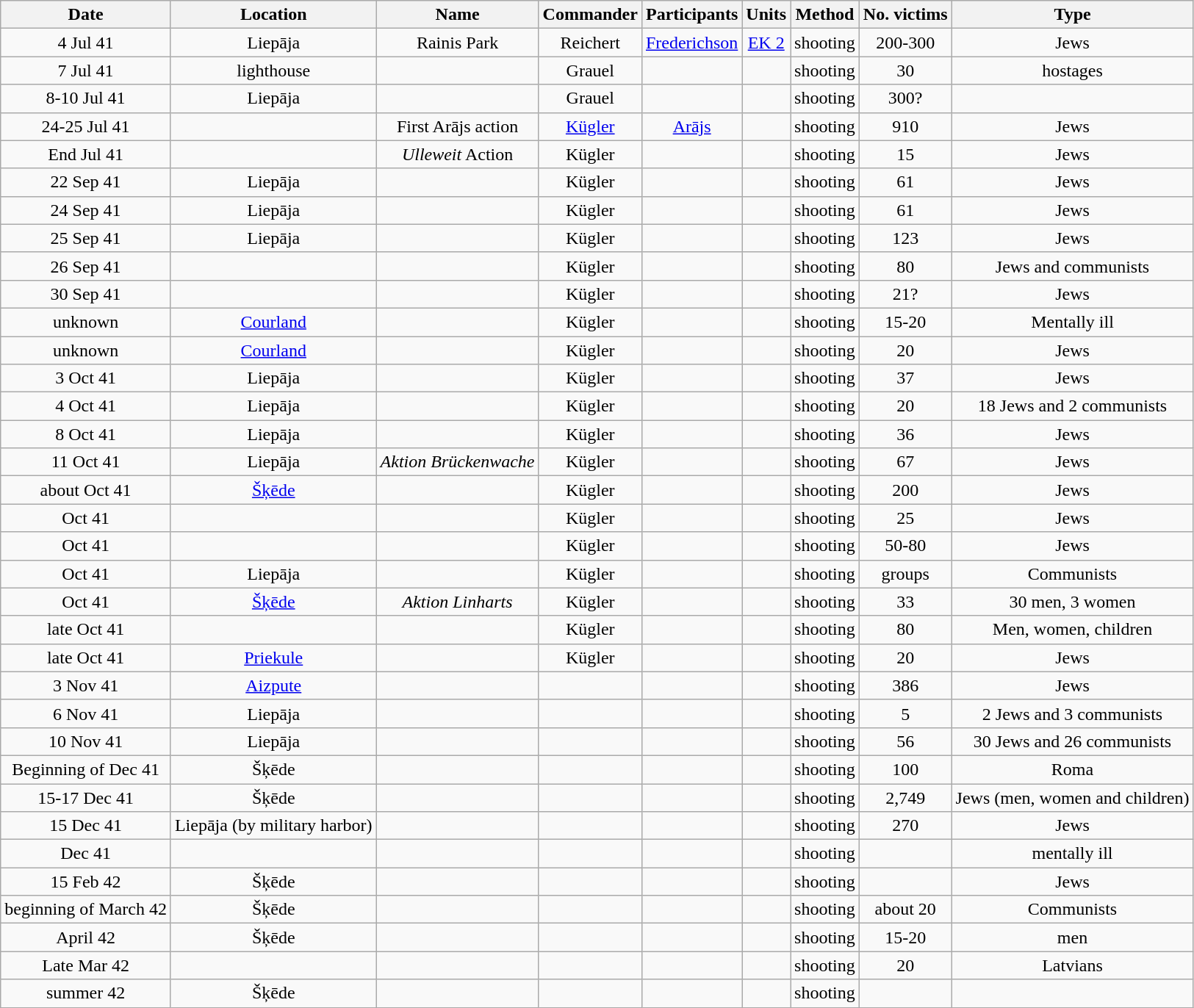<table class="wikitable collapsible sortable state = uncollapsed">
<tr style="vertical-align:bottom;">
<th>Date</th>
<th>Location</th>
<th>Name</th>
<th>Commander</th>
<th>Participants</th>
<th>Units</th>
<th>Method</th>
<th>No. victims</th>
<th>Type<br></th>
</tr>
<tr style="vertical-align:top; text-align:center;">
<td>4 Jul 41</td>
<td>Liepāja</td>
<td>Rainis Park</td>
<td>Reichert</td>
<td><a href='#'>Frederichson</a></td>
<td><a href='#'>EK 2</a></td>
<td>shooting</td>
<td>200-300</td>
<td>Jews<br></td>
</tr>
<tr style="vertical-align:top; text-align:center;">
<td>7 Jul 41</td>
<td>lighthouse</td>
<td></td>
<td>Grauel</td>
<td></td>
<td></td>
<td>shooting</td>
<td>30</td>
<td>hostages<br></td>
</tr>
<tr style="vertical-align:top; text-align:center;">
<td>8-10 Jul 41</td>
<td>Liepāja</td>
<td></td>
<td>Grauel</td>
<td></td>
<td></td>
<td>shooting</td>
<td>300?</td>
<td><br></td>
</tr>
<tr style="vertical-align:top; text-align:center;">
<td>24-25 Jul 41</td>
<td></td>
<td>First Arājs action</td>
<td><a href='#'>Kügler</a></td>
<td><a href='#'>Arājs</a></td>
<td></td>
<td>shooting</td>
<td>910</td>
<td>Jews<br></td>
</tr>
<tr style="vertical-align:top; text-align:center;">
<td>End Jul 41</td>
<td></td>
<td><em>Ulleweit</em> Action</td>
<td>Kügler</td>
<td></td>
<td></td>
<td>shooting</td>
<td>15</td>
<td>Jews<br></td>
</tr>
<tr style="vertical-align:top; text-align:center;">
<td>22 Sep 41</td>
<td>Liepāja</td>
<td></td>
<td>Kügler</td>
<td></td>
<td></td>
<td>shooting</td>
<td>61</td>
<td>Jews<br></td>
</tr>
<tr style="vertical-align:top; text-align:center;">
<td>24 Sep 41</td>
<td>Liepāja</td>
<td></td>
<td>Kügler</td>
<td></td>
<td></td>
<td>shooting</td>
<td>61</td>
<td>Jews<br></td>
</tr>
<tr style="vertical-align:top; text-align:center;">
<td>25 Sep 41</td>
<td>Liepāja</td>
<td></td>
<td>Kügler</td>
<td></td>
<td></td>
<td>shooting</td>
<td>123</td>
<td>Jews<br></td>
</tr>
<tr style="vertical-align:top; text-align:center;">
<td>26 Sep 41</td>
<td></td>
<td></td>
<td>Kügler</td>
<td></td>
<td></td>
<td>shooting</td>
<td>80</td>
<td>Jews and communists<br></td>
</tr>
<tr style="vertical-align:top; text-align:center;">
<td>30 Sep 41</td>
<td></td>
<td></td>
<td>Kügler</td>
<td></td>
<td></td>
<td>shooting</td>
<td>21?</td>
<td>Jews<br></td>
</tr>
<tr style="vertical-align:top; text-align:center;">
<td>unknown</td>
<td><a href='#'>Courland</a></td>
<td></td>
<td>Kügler</td>
<td></td>
<td></td>
<td>shooting</td>
<td>15-20</td>
<td>Mentally ill<br></td>
</tr>
<tr style="vertical-align:top; text-align:center;">
<td>unknown</td>
<td><a href='#'>Courland</a></td>
<td></td>
<td>Kügler</td>
<td></td>
<td></td>
<td>shooting</td>
<td>20</td>
<td>Jews<br></td>
</tr>
<tr style="vertical-align:top; text-align:center;">
<td>3 Oct 41</td>
<td>Liepāja</td>
<td></td>
<td>Kügler</td>
<td></td>
<td></td>
<td>shooting</td>
<td>37</td>
<td>Jews<br></td>
</tr>
<tr style="vertical-align:top; text-align:center;">
<td>4 Oct 41</td>
<td>Liepāja</td>
<td></td>
<td>Kügler</td>
<td></td>
<td></td>
<td>shooting</td>
<td>20</td>
<td>18 Jews and 2 communists<br></td>
</tr>
<tr style="vertical-align:top; text-align:center;">
<td>8 Oct 41</td>
<td>Liepāja</td>
<td></td>
<td>Kügler</td>
<td></td>
<td></td>
<td>shooting</td>
<td>36</td>
<td>Jews<br></td>
</tr>
<tr style="vertical-align:top; text-align:center;">
<td>11 Oct 41</td>
<td>Liepāja</td>
<td><em>Aktion Brückenwache</em></td>
<td>Kügler</td>
<td></td>
<td></td>
<td>shooting</td>
<td>67</td>
<td>Jews<br></td>
</tr>
<tr style="vertical-align:top; text-align:center;">
<td>about Oct 41</td>
<td><a href='#'>Šķēde</a></td>
<td></td>
<td>Kügler</td>
<td></td>
<td></td>
<td>shooting</td>
<td>200</td>
<td>Jews<br></td>
</tr>
<tr style="vertical-align:top; text-align:center;">
<td>Oct 41</td>
<td></td>
<td></td>
<td>Kügler</td>
<td></td>
<td></td>
<td>shooting</td>
<td>25</td>
<td>Jews<br></td>
</tr>
<tr style="vertical-align:top; text-align:center;">
<td>Oct 41</td>
<td></td>
<td></td>
<td>Kügler</td>
<td></td>
<td></td>
<td>shooting</td>
<td>50-80</td>
<td>Jews<br></td>
</tr>
<tr style="vertical-align:top; text-align:center;">
<td>Oct 41</td>
<td>Liepāja</td>
<td></td>
<td>Kügler</td>
<td></td>
<td></td>
<td>shooting</td>
<td>groups</td>
<td>Communists<br></td>
</tr>
<tr style="vertical-align:top; text-align:center;">
<td>Oct 41</td>
<td><a href='#'>Šķēde</a></td>
<td><em>Aktion Linharts</em></td>
<td>Kügler</td>
<td></td>
<td></td>
<td>shooting</td>
<td>33</td>
<td>30 men, 3 women<br></td>
</tr>
<tr style="vertical-align:top; text-align:center;">
<td>late Oct 41</td>
<td></td>
<td></td>
<td>Kügler</td>
<td></td>
<td></td>
<td>shooting</td>
<td>80</td>
<td>Men, women, children<br></td>
</tr>
<tr style="vertical-align:top; text-align:center;">
<td>late Oct 41</td>
<td><a href='#'>Priekule</a></td>
<td></td>
<td>Kügler</td>
<td></td>
<td></td>
<td>shooting</td>
<td>20</td>
<td>Jews<br></td>
</tr>
<tr style="vertical-align:top; text-align:center;">
<td>3 Nov 41</td>
<td><a href='#'>Aizpute</a></td>
<td></td>
<td></td>
<td></td>
<td></td>
<td>shooting</td>
<td>386</td>
<td>Jews<br></td>
</tr>
<tr style="vertical-align:top; text-align:center;">
<td>6 Nov 41</td>
<td>Liepāja</td>
<td></td>
<td></td>
<td></td>
<td></td>
<td>shooting</td>
<td>5</td>
<td>2 Jews and 3 communists<br></td>
</tr>
<tr style="vertical-align:top; text-align:center;">
<td>10 Nov 41</td>
<td>Liepāja</td>
<td></td>
<td></td>
<td></td>
<td></td>
<td>shooting</td>
<td>56</td>
<td>30 Jews and 26 communists<br></td>
</tr>
<tr style="vertical-align:top; text-align:center;">
<td>Beginning of Dec 41</td>
<td>Šķēde</td>
<td></td>
<td></td>
<td></td>
<td></td>
<td>shooting</td>
<td>100</td>
<td>Roma<br></td>
</tr>
<tr style="vertical-align:top; text-align:center;">
<td>15-17 Dec 41</td>
<td>Šķēde</td>
<td></td>
<td></td>
<td></td>
<td></td>
<td>shooting</td>
<td>2,749</td>
<td>Jews (men, women and children)<br></td>
</tr>
<tr style="vertical-align:top; text-align:center;">
<td>15 Dec 41</td>
<td>Liepāja (by military harbor)</td>
<td></td>
<td></td>
<td></td>
<td></td>
<td>shooting</td>
<td>270</td>
<td>Jews<br></td>
</tr>
<tr style="vertical-align:top; text-align:center;">
<td>Dec 41</td>
<td></td>
<td></td>
<td></td>
<td></td>
<td></td>
<td>shooting</td>
<td></td>
<td>mentally ill<br></td>
</tr>
<tr style="vertical-align:top; text-align:center;">
<td>15 Feb 42</td>
<td>Šķēde</td>
<td></td>
<td></td>
<td></td>
<td></td>
<td>shooting</td>
<td></td>
<td>Jews<br></td>
</tr>
<tr style="vertical-align:top; text-align:center;">
<td>beginning of March 42</td>
<td>Šķēde</td>
<td></td>
<td></td>
<td></td>
<td></td>
<td>shooting</td>
<td>about 20</td>
<td>Communists<br></td>
</tr>
<tr style="vertical-align:top; text-align:center;">
<td>April 42</td>
<td>Šķēde</td>
<td></td>
<td></td>
<td></td>
<td></td>
<td>shooting</td>
<td>15-20</td>
<td>men<br></td>
</tr>
<tr style="vertical-align:top; text-align:center;">
<td>Late Mar 42</td>
<td></td>
<td></td>
<td></td>
<td></td>
<td></td>
<td>shooting</td>
<td>20</td>
<td>Latvians<br></td>
</tr>
<tr style="vertical-align:top; text-align:center;">
<td>summer 42</td>
<td>Šķēde</td>
<td></td>
<td></td>
<td></td>
<td></td>
<td>shooting</td>
<td></td>
<td></td>
</tr>
</table>
